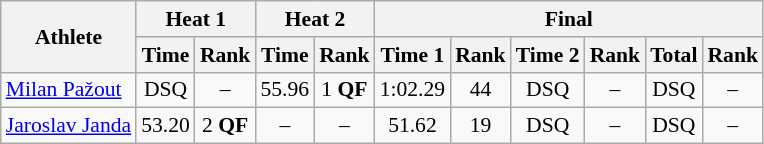<table class="wikitable" style="font-size:90%">
<tr>
<th rowspan="2">Athlete</th>
<th colspan="2">Heat 1</th>
<th colspan="2">Heat 2</th>
<th colspan="6">Final</th>
</tr>
<tr>
<th>Time</th>
<th>Rank</th>
<th>Time</th>
<th>Rank</th>
<th>Time 1</th>
<th>Rank</th>
<th>Time 2</th>
<th>Rank</th>
<th>Total</th>
<th>Rank</th>
</tr>
<tr>
<td><a href='#'>Milan Pažout</a></td>
<td align="center">DSQ</td>
<td align="center">–</td>
<td align="center">55.96</td>
<td align="center">1 <strong>QF</strong></td>
<td align="center">1:02.29</td>
<td align="center">44</td>
<td align="center">DSQ</td>
<td align="center">–</td>
<td align="center">DSQ</td>
<td align="center">–</td>
</tr>
<tr>
<td><a href='#'>Jaroslav Janda</a></td>
<td align="center">53.20</td>
<td align="center">2 <strong>QF</strong></td>
<td align="center">–</td>
<td align="center">–</td>
<td align="center">51.62</td>
<td align="center">19</td>
<td align="center">DSQ</td>
<td align="center">–</td>
<td align="center">DSQ</td>
<td align="center">–</td>
</tr>
</table>
